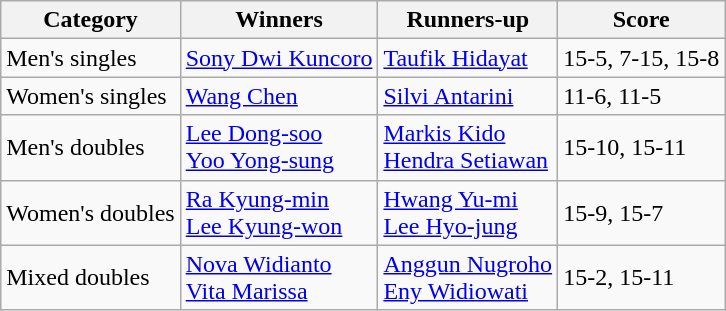<table class=wikitable style="white-space:nowrap;">
<tr>
<th>Category</th>
<th>Winners</th>
<th>Runners-up</th>
<th>Score</th>
</tr>
<tr>
<td>Men's singles</td>
<td> <a href='#'>Sony Dwi Kuncoro</a></td>
<td> <a href='#'>Taufik Hidayat</a></td>
<td>15-5, 7-15, 15-8</td>
</tr>
<tr>
<td>Women's singles</td>
<td> <a href='#'>Wang Chen</a></td>
<td> <a href='#'>Silvi Antarini</a></td>
<td>11-6, 11-5</td>
</tr>
<tr>
<td>Men's doubles</td>
<td> <a href='#'>Lee Dong-soo</a><br> <a href='#'>Yoo Yong-sung</a></td>
<td> <a href='#'>Markis Kido</a><br> <a href='#'>Hendra Setiawan</a></td>
<td>15-10, 15-11</td>
</tr>
<tr>
<td>Women's doubles</td>
<td> <a href='#'>Ra Kyung-min</a><br> <a href='#'>Lee Kyung-won</a></td>
<td> <a href='#'>Hwang Yu-mi</a><br> <a href='#'>Lee Hyo-jung</a></td>
<td>15-9, 15-7</td>
</tr>
<tr>
<td>Mixed doubles</td>
<td> <a href='#'>Nova Widianto</a><br> <a href='#'>Vita Marissa</a></td>
<td> <a href='#'>Anggun Nugroho</a><br> <a href='#'>Eny Widiowati</a></td>
<td>15-2, 15-11</td>
</tr>
</table>
